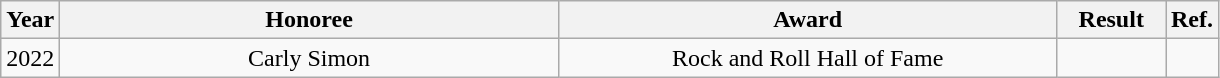<table class="wikitable">
<tr>
<th style="width:25px;">Year</th>
<th style="width:325px;">Honoree</th>
<th style="width:325px;">Award</th>
<th width="65">Result</th>
<th width="20">Ref.</th>
</tr>
<tr>
<td>2022</td>
<td align="center">Carly Simon</td>
<td align="center">Rock and Roll Hall of Fame</td>
<td></td>
<td align="center"></td>
</tr>
</table>
